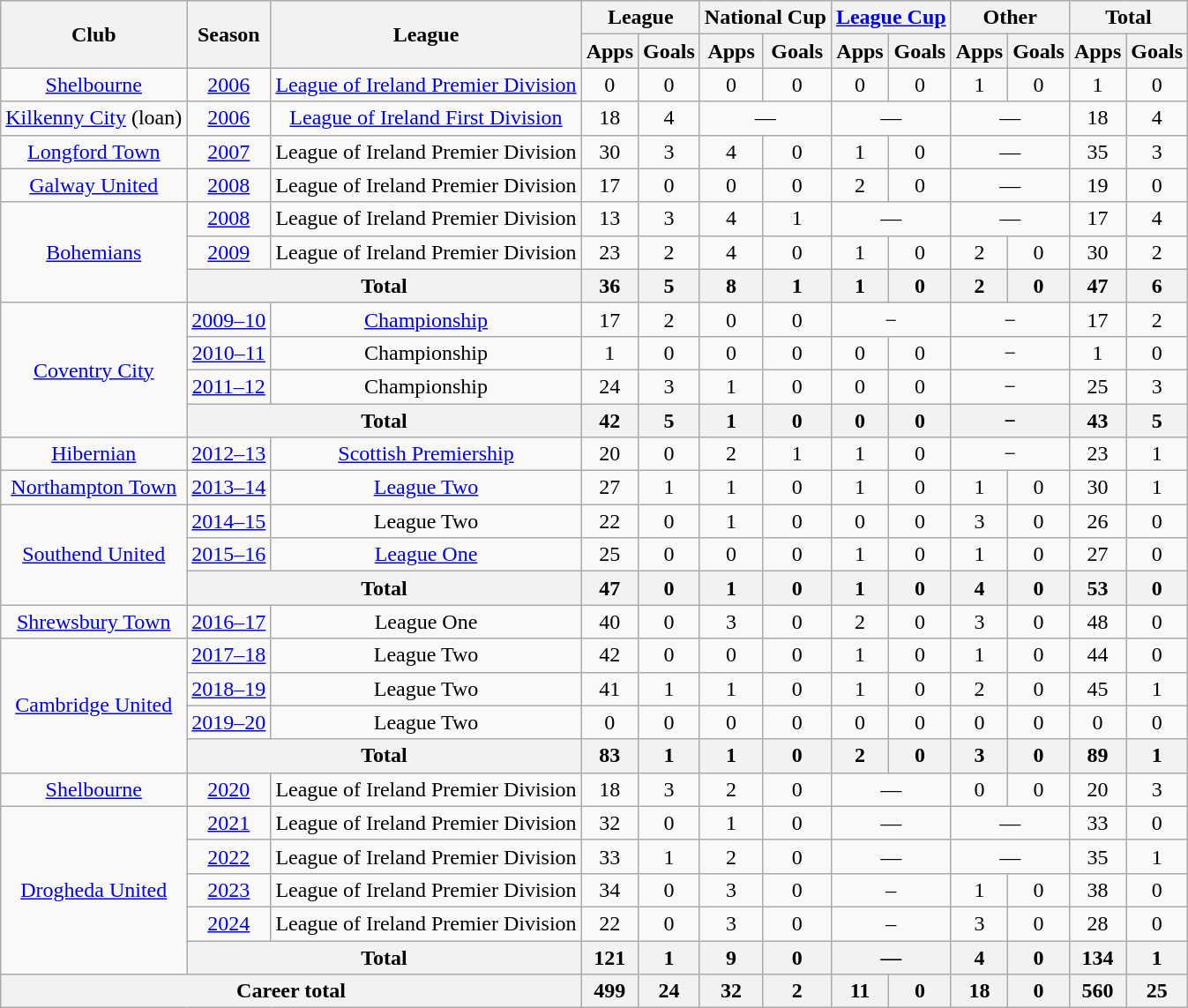<table class="wikitable" style="text-align: center;">
<tr>
<th rowspan="2">Club</th>
<th rowspan="2">Season</th>
<th rowspan="2">League</th>
<th colspan="2">League</th>
<th colspan="2">National Cup</th>
<th colspan="2"><a href='#'>League Cup</a></th>
<th colspan="2">Other</th>
<th colspan="2">Total</th>
</tr>
<tr>
<th>Apps</th>
<th>Goals</th>
<th>Apps</th>
<th>Goals</th>
<th>Apps</th>
<th>Goals</th>
<th>Apps</th>
<th>Goals</th>
<th>Apps</th>
<th>Goals</th>
</tr>
<tr>
<td><a href='#'>Shelbourne</a></td>
<td><a href='#'>2006</a></td>
<td><a href='#'>League of Ireland Premier Division</a></td>
<td>0</td>
<td>0</td>
<td>0</td>
<td>0</td>
<td>0</td>
<td>0</td>
<td>1</td>
<td>0</td>
<td>1</td>
<td>0</td>
</tr>
<tr>
<td><a href='#'>Kilkenny City</a> (loan)</td>
<td><a href='#'>2006</a></td>
<td><a href='#'>League of Ireland First Division</a></td>
<td>18</td>
<td>4</td>
<td colspan="2">—</td>
<td colspan="2">—</td>
<td colspan="2">—</td>
<td>18</td>
<td>4</td>
</tr>
<tr>
<td><a href='#'>Longford Town</a></td>
<td><a href='#'>2007</a></td>
<td>League of Ireland Premier Division</td>
<td>30</td>
<td>3</td>
<td>4</td>
<td>0</td>
<td>1</td>
<td>0</td>
<td colspan="2">—</td>
<td>35</td>
<td>3</td>
</tr>
<tr>
<td><a href='#'>Galway United</a></td>
<td><a href='#'>2008</a></td>
<td>League of Ireland Premier Division</td>
<td>17</td>
<td>0</td>
<td>0</td>
<td>0</td>
<td>2</td>
<td>0</td>
<td colspan="2">—</td>
<td>19</td>
<td>0</td>
</tr>
<tr>
<td rowspan="3"><a href='#'>Bohemians</a></td>
<td><a href='#'>2008</a></td>
<td>League of Ireland Premier Division</td>
<td>13</td>
<td>3</td>
<td>4</td>
<td>1</td>
<td colspan="2">—</td>
<td colspan="2">—</td>
<td>17</td>
<td>4</td>
</tr>
<tr>
<td><a href='#'>2009</a></td>
<td>League of Ireland Premier Division</td>
<td>23</td>
<td>2</td>
<td>4</td>
<td>0</td>
<td>1</td>
<td>0</td>
<td>2</td>
<td>0</td>
<td>30</td>
<td>2</td>
</tr>
<tr>
<th colspan="2">Total</th>
<th>36</th>
<th>5</th>
<th>8</th>
<th>1</th>
<th>1</th>
<th>0</th>
<th>2</th>
<th>0</th>
<th>47</th>
<th>6</th>
</tr>
<tr>
<td rowspan="4"><a href='#'>Coventry City</a></td>
<td><a href='#'>2009–10</a></td>
<td><a href='#'>Championship</a></td>
<td>17</td>
<td>2</td>
<td>0</td>
<td>0</td>
<td colspan="2">−</td>
<td colspan="2">−</td>
<td>17</td>
<td>2</td>
</tr>
<tr>
<td><a href='#'>2010–11</a></td>
<td>Championship</td>
<td>1</td>
<td>0</td>
<td>0</td>
<td>0</td>
<td>0</td>
<td>0</td>
<td colspan="2">−</td>
<td>1</td>
<td>0</td>
</tr>
<tr>
<td><a href='#'>2011–12</a></td>
<td>Championship</td>
<td>24</td>
<td>3</td>
<td>1</td>
<td>0</td>
<td>0</td>
<td>0</td>
<td colspan="2">−</td>
<td>25</td>
<td>3</td>
</tr>
<tr>
<th colspan="2">Total</th>
<th>42</th>
<th>5</th>
<th>1</th>
<th>0</th>
<th>0</th>
<th>0</th>
<th colspan="2">−</th>
<th>43</th>
<th>5</th>
</tr>
<tr>
<td><a href='#'>Hibernian</a></td>
<td><a href='#'>2012–13</a></td>
<td><a href='#'>Scottish Premiership</a></td>
<td>20</td>
<td>0</td>
<td>2</td>
<td>1</td>
<td>1</td>
<td>0</td>
<td colspan="2">−</td>
<td>23</td>
<td>1</td>
</tr>
<tr>
<td><a href='#'>Northampton Town</a></td>
<td><a href='#'>2013–14</a></td>
<td><a href='#'>League Two</a></td>
<td>27</td>
<td>1</td>
<td>1</td>
<td>0</td>
<td>1</td>
<td>0</td>
<td>1</td>
<td>0</td>
<td>30</td>
<td>1</td>
</tr>
<tr>
<td rowspan="3" valign="center"><a href='#'>Southend United</a></td>
<td><a href='#'>2014–15</a></td>
<td>League Two</td>
<td>22</td>
<td>0</td>
<td>1</td>
<td>0</td>
<td>0</td>
<td>0</td>
<td>3</td>
<td>0</td>
<td>26</td>
<td>0</td>
</tr>
<tr>
<td><a href='#'>2015–16</a></td>
<td><a href='#'>League One</a></td>
<td>25</td>
<td>0</td>
<td>0</td>
<td>0</td>
<td>1</td>
<td>0</td>
<td>1</td>
<td>0</td>
<td>27</td>
<td>0</td>
</tr>
<tr>
<th colspan="2">Total</th>
<th>47</th>
<th>0</th>
<th>1</th>
<th>0</th>
<th>1</th>
<th>0</th>
<th>4</th>
<th>0</th>
<th>53</th>
<th>0</th>
</tr>
<tr>
<td><a href='#'>Shrewsbury Town</a></td>
<td><a href='#'>2016–17</a></td>
<td>League One</td>
<td>40</td>
<td>0</td>
<td>3</td>
<td>0</td>
<td>2</td>
<td>0</td>
<td>3</td>
<td>0</td>
<td>48</td>
<td>0</td>
</tr>
<tr>
<td rowspan="4"><a href='#'>Cambridge United</a></td>
<td><a href='#'>2017–18</a></td>
<td>League Two</td>
<td>42</td>
<td>0</td>
<td>0</td>
<td>0</td>
<td>1</td>
<td>0</td>
<td>1</td>
<td>0</td>
<td>44</td>
<td>0</td>
</tr>
<tr>
<td><a href='#'>2018–19</a></td>
<td>League Two</td>
<td>41</td>
<td>1</td>
<td>1</td>
<td>0</td>
<td>1</td>
<td>0</td>
<td>2</td>
<td>0</td>
<td>45</td>
<td>1</td>
</tr>
<tr>
<td><a href='#'>2019–20</a></td>
<td>League Two</td>
<td>0</td>
<td>0</td>
<td>0</td>
<td>0</td>
<td>0</td>
<td>0</td>
<td>0</td>
<td>0</td>
<td>0</td>
<td>0</td>
</tr>
<tr>
<th colspan="2">Total</th>
<th>83</th>
<th>1</th>
<th>1</th>
<th>0</th>
<th>2</th>
<th>0</th>
<th>3</th>
<th>0</th>
<th>89</th>
<th>1</th>
</tr>
<tr>
<td><a href='#'>Shelbourne</a></td>
<td><a href='#'>2020</a></td>
<td>League of Ireland Premier Division</td>
<td>18</td>
<td>3</td>
<td>2</td>
<td>0</td>
<td colspan="2">—</td>
<td>0</td>
<td>0</td>
<td>20</td>
<td>3</td>
</tr>
<tr>
<td rowspan="5"><a href='#'>Drogheda United</a></td>
<td><a href='#'>2021</a></td>
<td>League of Ireland Premier Division</td>
<td>32</td>
<td>0</td>
<td>1</td>
<td>0</td>
<td colspan="2">—</td>
<td colspan="2">—</td>
<td>33</td>
<td>0</td>
</tr>
<tr>
<td><a href='#'>2022</a></td>
<td>League of Ireland Premier Division</td>
<td>33</td>
<td>1</td>
<td>2</td>
<td>0</td>
<td colspan="2">—</td>
<td colspan="2">—</td>
<td>35</td>
<td>1</td>
</tr>
<tr>
<td><a href='#'>2023</a></td>
<td>League of Ireland Premier Division</td>
<td>34</td>
<td>0</td>
<td>3</td>
<td>0</td>
<td colspan="2">–</td>
<td>1</td>
<td>0</td>
<td>38</td>
<td>0</td>
</tr>
<tr>
<td><a href='#'>2024</a></td>
<td>League of Ireland Premier Division</td>
<td>22</td>
<td>0</td>
<td>3</td>
<td>0</td>
<td colspan="2">–</td>
<td>3</td>
<td>0</td>
<td>28</td>
<td>0</td>
</tr>
<tr>
<th colspan="2">Total</th>
<th>121</th>
<th>1</th>
<th>9</th>
<th>0</th>
<th colspan="2">—</th>
<th>4</th>
<th>0</th>
<th>134</th>
<th>1</th>
</tr>
<tr>
<th colspan="3">Career total</th>
<th>499</th>
<th>24</th>
<th>32</th>
<th>2</th>
<th>11</th>
<th>0</th>
<th>18</th>
<th>0</th>
<th>560</th>
<th>25</th>
</tr>
</table>
